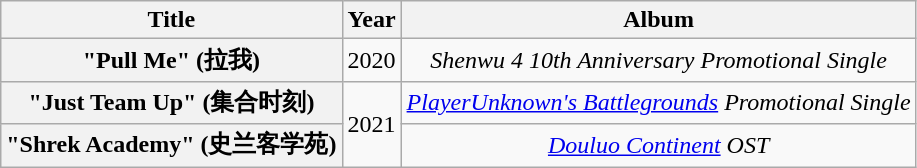<table class="wikitable plainrowheaders" style="text-align:center;">
<tr>
<th scope="col">Title</th>
<th scope="col">Year</th>
<th scope="col">Album</th>
</tr>
<tr>
<th scope="row">"Pull Me" (拉我)</th>
<td>2020</td>
<td><em>Shenwu 4 10th Anniversary Promotional Single</em></td>
</tr>
<tr>
<th scope="row">"Just Team Up" (集合时刻)</th>
<td rowspan="2">2021</td>
<td><em><a href='#'>PlayerUnknown's Battlegrounds</a> Promotional Single</em></td>
</tr>
<tr>
<th scope="row">"Shrek Academy" (史兰客学苑)</th>
<td><em><a href='#'>Douluo Continent</a> OST</em></td>
</tr>
</table>
